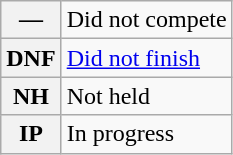<table class="wikitable">
<tr>
<th scope="row">—</th>
<td>Did not compete</td>
</tr>
<tr>
<th scope="row">DNF</th>
<td><a href='#'>Did not finish</a></td>
</tr>
<tr>
<th scope="row">NH</th>
<td>Not held</td>
</tr>
<tr>
<th scope="row">IP</th>
<td>In progress</td>
</tr>
</table>
